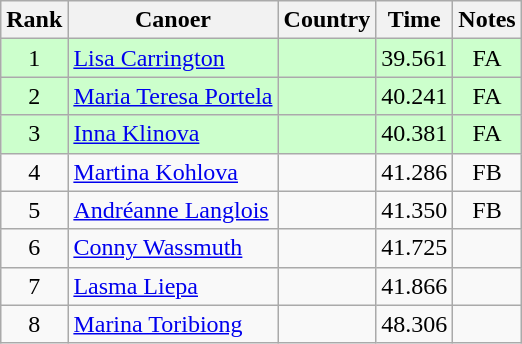<table class="wikitable" style="text-align:center;">
<tr>
<th>Rank</th>
<th>Canoer</th>
<th>Country</th>
<th>Time</th>
<th>Notes</th>
</tr>
<tr bgcolor=ccffcc>
<td>1</td>
<td align=left><a href='#'>Lisa Carrington</a></td>
<td align=left></td>
<td>39.561</td>
<td>FA</td>
</tr>
<tr bgcolor=ccffcc>
<td>2</td>
<td align=left><a href='#'>Maria Teresa Portela</a></td>
<td align=left></td>
<td>40.241</td>
<td>FA</td>
</tr>
<tr bgcolor=ccffcc>
<td>3</td>
<td align=left><a href='#'>Inna Klinova</a></td>
<td align=left></td>
<td>40.381</td>
<td>FA</td>
</tr>
<tr>
<td>4</td>
<td align=left><a href='#'>Martina Kohlova</a></td>
<td align=left></td>
<td>41.286</td>
<td>FB</td>
</tr>
<tr>
<td>5</td>
<td align=left><a href='#'>Andréanne Langlois</a></td>
<td align=left></td>
<td>41.350</td>
<td>FB</td>
</tr>
<tr>
<td>6</td>
<td align=left><a href='#'>Conny Wassmuth</a></td>
<td align=left></td>
<td>41.725</td>
<td></td>
</tr>
<tr>
<td>7</td>
<td align=left><a href='#'>Lasma Liepa</a></td>
<td align=left></td>
<td>41.866</td>
<td></td>
</tr>
<tr>
<td>8</td>
<td align=left><a href='#'>Marina Toribiong</a></td>
<td align=left></td>
<td>48.306</td>
<td></td>
</tr>
</table>
